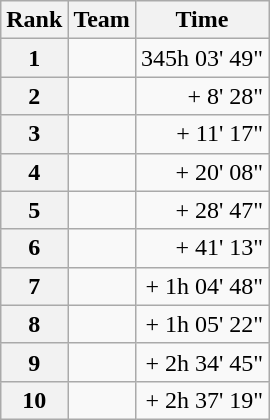<table class="wikitable">
<tr>
<th scope="col">Rank</th>
<th scope="col">Team</th>
<th scope="col">Time</th>
</tr>
<tr>
<th scope="row">1</th>
<td></td>
<td style="text-align:right;">345h 03' 49"</td>
</tr>
<tr>
<th scope="row">2</th>
<td></td>
<td style="text-align:right;">+ 8' 28"</td>
</tr>
<tr>
<th scope="row">3</th>
<td></td>
<td style="text-align:right;">+ 11' 17"</td>
</tr>
<tr>
<th scope="row">4</th>
<td></td>
<td style="text-align:right;">+ 20' 08"</td>
</tr>
<tr>
<th scope="row">5</th>
<td></td>
<td style="text-align:right;">+ 28' 47"</td>
</tr>
<tr>
<th scope="row">6</th>
<td></td>
<td style="text-align:right;">+ 41' 13"</td>
</tr>
<tr>
<th scope="row">7</th>
<td></td>
<td style="text-align:right;">+ 1h 04' 48"</td>
</tr>
<tr>
<th scope="row">8</th>
<td></td>
<td style="text-align:right;">+ 1h 05' 22"</td>
</tr>
<tr>
<th scope="row">9</th>
<td></td>
<td style="text-align:right;">+ 2h 34' 45"</td>
</tr>
<tr>
<th scope="row">10</th>
<td></td>
<td style="text-align:right;">+ 2h 37' 19"</td>
</tr>
</table>
